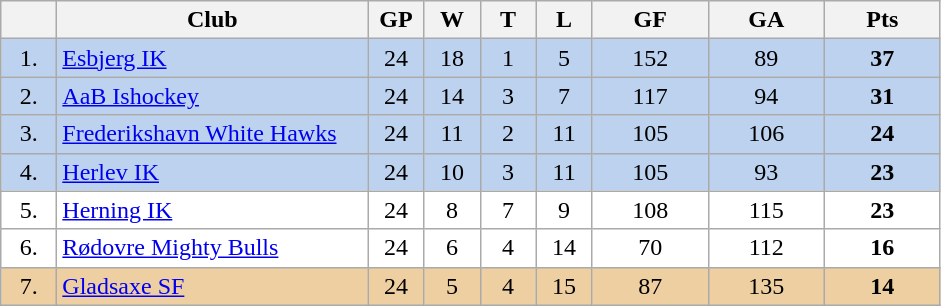<table class="wikitable">
<tr>
<th width="30"></th>
<th width="200">Club</th>
<th width="30">GP</th>
<th width="30">W</th>
<th width="30">T</th>
<th width="30">L</th>
<th width="70">GF</th>
<th width="70">GA</th>
<th width="70">Pts</th>
</tr>
<tr bgcolor="#BCD2EE" align="center">
<td>1.</td>
<td align="left"><a href='#'>Esbjerg IK</a></td>
<td>24</td>
<td>18</td>
<td>1</td>
<td>5</td>
<td>152</td>
<td>89</td>
<td><strong>37</strong></td>
</tr>
<tr bgcolor="#BCD2EE" align="center">
<td>2.</td>
<td align="left"><a href='#'>AaB Ishockey</a></td>
<td>24</td>
<td>14</td>
<td>3</td>
<td>7</td>
<td>117</td>
<td>94</td>
<td><strong>31</strong></td>
</tr>
<tr bgcolor="#BCD2EE" align="center">
<td>3.</td>
<td align="left"><a href='#'>Frederikshavn White Hawks</a></td>
<td>24</td>
<td>11</td>
<td>2</td>
<td>11</td>
<td>105</td>
<td>106</td>
<td><strong>24</strong></td>
</tr>
<tr bgcolor="#BCD2EE" align="center">
<td>4.</td>
<td align="left"><a href='#'>Herlev IK</a></td>
<td>24</td>
<td>10</td>
<td>3</td>
<td>11</td>
<td>105</td>
<td>93</td>
<td><strong>23</strong></td>
</tr>
<tr bgcolor="#FFFFFF" align="center">
<td>5.</td>
<td align="left"><a href='#'>Herning IK</a></td>
<td>24</td>
<td>8</td>
<td>7</td>
<td>9</td>
<td>108</td>
<td>115</td>
<td><strong>23</strong></td>
</tr>
<tr bgcolor="#FFFFFF" align="center">
<td>6.</td>
<td align="left"><a href='#'>Rødovre Mighty Bulls</a></td>
<td>24</td>
<td>6</td>
<td>4</td>
<td>14</td>
<td>70</td>
<td>112</td>
<td><strong>16</strong></td>
</tr>
<tr bgcolor="#EECFA1" align="center">
<td>7.</td>
<td align="left"><a href='#'>Gladsaxe SF</a></td>
<td>24</td>
<td>5</td>
<td>4</td>
<td>15</td>
<td>87</td>
<td>135</td>
<td><strong>14</strong></td>
</tr>
</table>
